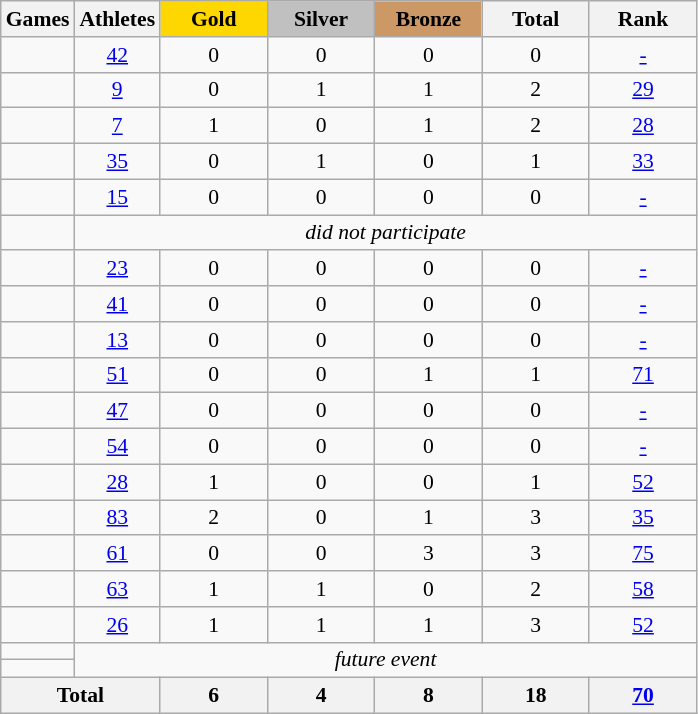<table class="wikitable" style="text-align:center; font-size:90%;">
<tr>
<th>Games</th>
<th>Athletes</th>
<td style="background:gold; width:4.5em; font-weight:bold;">Gold</td>
<td style="background:silver; width:4.5em; font-weight:bold;">Silver</td>
<td style="background:#cc9966; width:4.5em; font-weight:bold;">Bronze</td>
<th style="width:4.5em; font-weight:bold;">Total</th>
<th style="width:4.5em; font-weight:bold;">Rank</th>
</tr>
<tr>
<td align=left></td>
<td><a href='#'>42</a></td>
<td>0</td>
<td>0</td>
<td>0</td>
<td>0</td>
<td><a href='#'>-</a></td>
</tr>
<tr>
<td align=left></td>
<td><a href='#'>9</a></td>
<td>0</td>
<td>1</td>
<td>1</td>
<td>2</td>
<td><a href='#'>29</a></td>
</tr>
<tr>
<td align=left></td>
<td><a href='#'>7</a></td>
<td>1</td>
<td>0</td>
<td>1</td>
<td>2</td>
<td><a href='#'>28</a></td>
</tr>
<tr>
<td align=left></td>
<td><a href='#'>35</a></td>
<td>0</td>
<td>1</td>
<td>0</td>
<td>1</td>
<td><a href='#'>33</a></td>
</tr>
<tr>
<td align=left></td>
<td><a href='#'>15</a></td>
<td>0</td>
<td>0</td>
<td>0</td>
<td>0</td>
<td><a href='#'>-</a></td>
</tr>
<tr>
<td align=left></td>
<td colspan=6><em>did not participate</em></td>
</tr>
<tr>
<td align=left></td>
<td><a href='#'>23</a></td>
<td>0</td>
<td>0</td>
<td>0</td>
<td>0</td>
<td><a href='#'>-</a></td>
</tr>
<tr>
<td align=left></td>
<td><a href='#'>41</a></td>
<td>0</td>
<td>0</td>
<td>0</td>
<td>0</td>
<td><a href='#'>-</a></td>
</tr>
<tr>
<td align=left></td>
<td><a href='#'>13</a></td>
<td>0</td>
<td>0</td>
<td>0</td>
<td>0</td>
<td><a href='#'>-</a></td>
</tr>
<tr>
<td align=left></td>
<td><a href='#'>51</a></td>
<td>0</td>
<td>0</td>
<td>1</td>
<td>1</td>
<td><a href='#'>71</a></td>
</tr>
<tr>
<td align=left></td>
<td><a href='#'>47</a></td>
<td>0</td>
<td>0</td>
<td>0</td>
<td>0</td>
<td><a href='#'>-</a></td>
</tr>
<tr>
<td align=left></td>
<td><a href='#'>54</a></td>
<td>0</td>
<td>0</td>
<td>0</td>
<td>0</td>
<td><a href='#'>-</a></td>
</tr>
<tr>
<td align=left></td>
<td><a href='#'>28</a></td>
<td>1</td>
<td>0</td>
<td>0</td>
<td>1</td>
<td><a href='#'>52</a></td>
</tr>
<tr>
<td align=left></td>
<td><a href='#'>83</a></td>
<td>2</td>
<td>0</td>
<td>1</td>
<td>3</td>
<td><a href='#'>35</a></td>
</tr>
<tr>
<td align=left></td>
<td><a href='#'>61</a></td>
<td>0</td>
<td>0</td>
<td>3</td>
<td>3</td>
<td><a href='#'>75</a></td>
</tr>
<tr>
<td align=left></td>
<td><a href='#'>63</a></td>
<td>1</td>
<td>1</td>
<td>0</td>
<td>2</td>
<td><a href='#'>58</a></td>
</tr>
<tr>
<td align=left></td>
<td><a href='#'>26</a></td>
<td>1</td>
<td>1</td>
<td>1</td>
<td>3</td>
<td><a href='#'>52</a></td>
</tr>
<tr>
<td align=left></td>
<td colspan=6 rowspan=2><em>future event</em></td>
</tr>
<tr>
<td align=left></td>
</tr>
<tr>
<th colspan=2>Total</th>
<th>6</th>
<th>4</th>
<th>8</th>
<th>18</th>
<th><a href='#'>70</a></th>
</tr>
</table>
